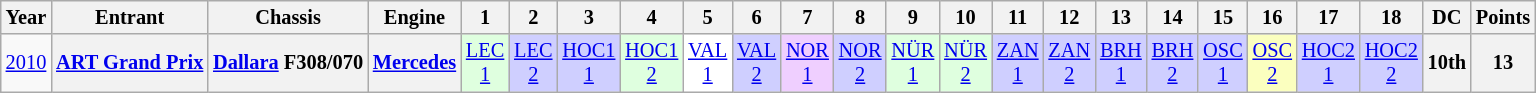<table class="wikitable" style="text-align:center; font-size:85%">
<tr>
<th>Year</th>
<th>Entrant</th>
<th>Chassis</th>
<th>Engine</th>
<th>1</th>
<th>2</th>
<th>3</th>
<th>4</th>
<th>5</th>
<th>6</th>
<th>7</th>
<th>8</th>
<th>9</th>
<th>10</th>
<th>11</th>
<th>12</th>
<th>13</th>
<th>14</th>
<th>15</th>
<th>16</th>
<th>17</th>
<th>18</th>
<th>DC</th>
<th>Points</th>
</tr>
<tr>
<td><a href='#'>2010</a></td>
<th nowrap><a href='#'>ART Grand Prix</a></th>
<th nowrap><a href='#'>Dallara</a> F308/070</th>
<th nowrap><a href='#'>Mercedes</a></th>
<td style="background:#DFFFDF;"><a href='#'>LEC<br>1</a><br></td>
<td style="background:#CFCFFF;"><a href='#'>LEC<br>2</a><br></td>
<td style="background:#CFCFFF;"><a href='#'>HOC1<br>1</a><br></td>
<td style="background:#DFFFDF;"><a href='#'>HOC1<br>2</a><br></td>
<td style="background:#FFFFFF;"><a href='#'>VAL<br>1</a><br></td>
<td style="background:#CFCFFF;"><a href='#'>VAL<br>2</a><br></td>
<td style="background:#EFCFFF;"><a href='#'>NOR<br>1</a><br></td>
<td style="background:#CFCFFF;"><a href='#'>NOR<br>2</a><br></td>
<td style="background:#DFFFDF;"><a href='#'>NÜR<br>1</a><br></td>
<td style="background:#DFFFDF;"><a href='#'>NÜR<br>2</a><br></td>
<td style="background:#CFCFFF;"><a href='#'>ZAN<br>1</a><br></td>
<td style="background:#CFCFFF;"><a href='#'>ZAN<br>2</a><br></td>
<td style="background:#CFCFFF;"><a href='#'>BRH<br>1</a><br></td>
<td style="background:#CFCFFF;"><a href='#'>BRH<br>2</a><br></td>
<td style="background:#CFCFFF;"><a href='#'>OSC<br>1</a><br></td>
<td style="background:#FBFFBF;"><a href='#'>OSC<br>2</a><br></td>
<td style="background:#CFCFFF;"><a href='#'>HOC2<br>1</a><br></td>
<td style="background:#CFCFFF;"><a href='#'>HOC2<br>2</a><br></td>
<th>10th</th>
<th>13</th>
</tr>
</table>
